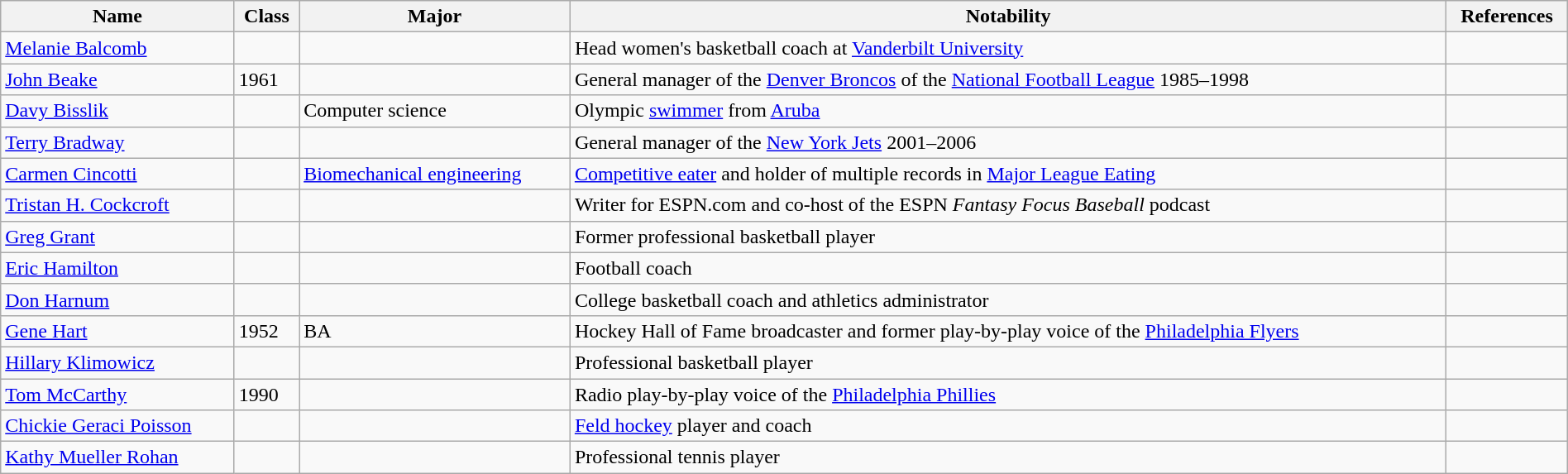<table class="wikitable sortable" style="width:100%;">
<tr>
<th>Name</th>
<th>Class</th>
<th>Major</th>
<th>Notability</th>
<th>References</th>
</tr>
<tr>
<td><a href='#'>Melanie Balcomb</a></td>
<td></td>
<td></td>
<td>Head women's basketball coach at <a href='#'>Vanderbilt University</a></td>
<td></td>
</tr>
<tr>
<td><a href='#'>John Beake</a></td>
<td>1961</td>
<td></td>
<td>General manager of the <a href='#'>Denver Broncos</a> of the <a href='#'>National Football League</a> 1985–1998</td>
<td></td>
</tr>
<tr>
<td><a href='#'>Davy Bisslik</a></td>
<td></td>
<td>Computer science</td>
<td>Olympic <a href='#'>swimmer</a> from <a href='#'>Aruba</a></td>
<td></td>
</tr>
<tr>
<td><a href='#'>Terry Bradway</a></td>
<td></td>
<td></td>
<td>General manager of the <a href='#'>New York Jets</a> 2001–2006</td>
<td></td>
</tr>
<tr>
<td><a href='#'>Carmen Cincotti</a></td>
<td></td>
<td><a href='#'>Biomechanical engineering</a></td>
<td><a href='#'>Competitive eater</a> and holder of multiple records in <a href='#'>Major League Eating</a></td>
<td></td>
</tr>
<tr>
<td><a href='#'>Tristan H. Cockcroft</a></td>
<td></td>
<td></td>
<td>Writer for ESPN.com and co-host of the ESPN <em>Fantasy Focus Baseball</em> podcast</td>
<td></td>
</tr>
<tr>
<td><a href='#'>Greg Grant</a></td>
<td></td>
<td></td>
<td>Former professional basketball player</td>
<td></td>
</tr>
<tr>
<td><a href='#'>Eric Hamilton</a></td>
<td></td>
<td></td>
<td>Football coach</td>
<td></td>
</tr>
<tr>
<td><a href='#'>Don Harnum</a></td>
<td></td>
<td></td>
<td>College basketball coach and athletics administrator</td>
<td></td>
</tr>
<tr>
<td><a href='#'>Gene Hart</a></td>
<td>1952</td>
<td>BA</td>
<td>Hockey Hall of Fame broadcaster and former play-by-play voice of the <a href='#'>Philadelphia Flyers</a></td>
<td></td>
</tr>
<tr>
<td><a href='#'>Hillary Klimowicz</a></td>
<td></td>
<td></td>
<td>Professional basketball player</td>
<td></td>
</tr>
<tr>
<td><a href='#'>Tom McCarthy</a></td>
<td>1990</td>
<td></td>
<td>Radio play-by-play voice of the <a href='#'>Philadelphia Phillies</a></td>
<td></td>
</tr>
<tr>
<td><a href='#'>Chickie Geraci Poisson</a></td>
<td></td>
<td></td>
<td><a href='#'>Feld hockey</a> player and coach</td>
<td></td>
</tr>
<tr>
<td><a href='#'>Kathy Mueller Rohan</a></td>
<td></td>
<td></td>
<td>Professional tennis player</td>
<td></td>
</tr>
</table>
